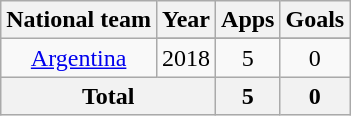<table class="wikitable" style="text-align:center">
<tr>
<th>National team</th>
<th>Year</th>
<th>Apps</th>
<th>Goals</th>
</tr>
<tr>
<td rowspan=2><a href='#'>Argentina</a></td>
</tr>
<tr>
<td>2018</td>
<td>5</td>
<td>0</td>
</tr>
<tr>
<th colspan=2>Total</th>
<th>5</th>
<th>0</th>
</tr>
</table>
